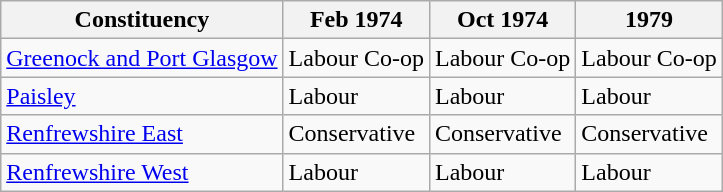<table class="wikitable">
<tr>
<th>Constituency</th>
<th>Feb 1974</th>
<th>Oct 1974</th>
<th>1979</th>
</tr>
<tr>
<td><a href='#'>Greenock and Port Glasgow</a></td>
<td bgcolor=>Labour Co-op</td>
<td bgcolor=>Labour Co-op</td>
<td bgcolor=>Labour Co-op</td>
</tr>
<tr>
<td><a href='#'>Paisley</a></td>
<td bgcolor=>Labour</td>
<td bgcolor=>Labour</td>
<td bgcolor=>Labour</td>
</tr>
<tr>
<td><a href='#'>Renfrewshire East</a></td>
<td bgcolor=>Conservative</td>
<td bgcolor=>Conservative</td>
<td bgcolor=>Conservative</td>
</tr>
<tr>
<td><a href='#'>Renfrewshire West</a></td>
<td bgcolor=>Labour</td>
<td bgcolor=>Labour</td>
<td bgcolor=>Labour</td>
</tr>
</table>
